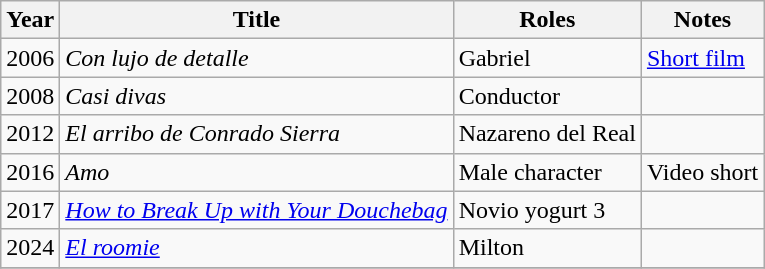<table class="wikitable sortable">
<tr>
<th>Year</th>
<th>Title</th>
<th>Roles</th>
<th>Notes</th>
</tr>
<tr>
<td>2006</td>
<td><em>Con lujo de detalle</em></td>
<td>Gabriel</td>
<td><a href='#'>Short film</a></td>
</tr>
<tr>
<td>2008</td>
<td><em>Casi divas</em></td>
<td>Conductor</td>
<td></td>
</tr>
<tr>
<td>2012</td>
<td><em>El arribo de Conrado Sierra</em></td>
<td>Nazareno del Real</td>
<td></td>
</tr>
<tr>
<td>2016</td>
<td><em>Amo</em></td>
<td>Male character</td>
<td>Video short</td>
</tr>
<tr>
<td>2017</td>
<td><em><a href='#'>How to Break Up with Your Douchebag</a></em></td>
<td>Novio yogurt 3</td>
<td></td>
</tr>
<tr>
<td>2024</td>
<td><em><a href='#'>El roomie</a></em></td>
<td>Milton</td>
<td></td>
</tr>
<tr>
</tr>
</table>
